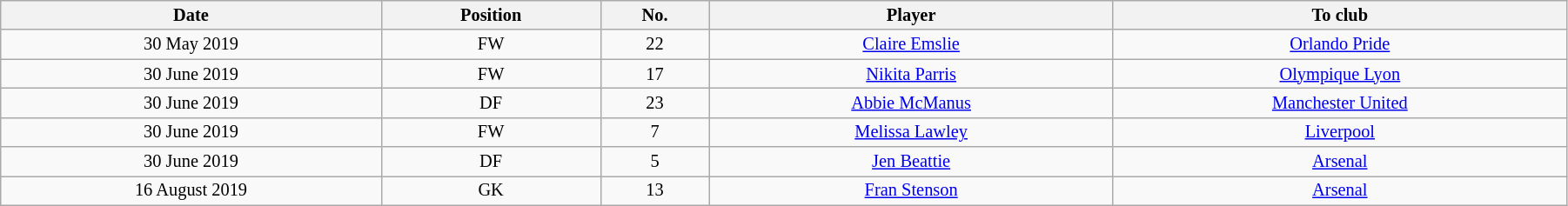<table class="wikitable sortable" style="width:95%; text-align:center; font-size:85%; text-align:centre;">
<tr>
<th>Date</th>
<th>Position</th>
<th>No.</th>
<th>Player</th>
<th>To club</th>
</tr>
<tr>
<td>30 May 2019</td>
<td>FW</td>
<td>22</td>
<td> <a href='#'>Claire Emslie</a></td>
<td> <a href='#'>Orlando Pride</a></td>
</tr>
<tr>
<td>30 June 2019</td>
<td>FW</td>
<td>17</td>
<td> <a href='#'>Nikita Parris</a></td>
<td> <a href='#'>Olympique Lyon</a></td>
</tr>
<tr>
<td>30 June 2019</td>
<td>DF</td>
<td>23</td>
<td> <a href='#'>Abbie McManus</a></td>
<td> <a href='#'>Manchester United</a></td>
</tr>
<tr>
<td>30 June 2019</td>
<td>FW</td>
<td>7</td>
<td> <a href='#'>Melissa Lawley</a></td>
<td> <a href='#'>Liverpool</a></td>
</tr>
<tr>
<td>30 June 2019</td>
<td>DF</td>
<td>5</td>
<td> <a href='#'>Jen Beattie</a></td>
<td> <a href='#'>Arsenal</a></td>
</tr>
<tr>
<td>16 August 2019</td>
<td>GK</td>
<td>13</td>
<td> <a href='#'>Fran Stenson</a></td>
<td> <a href='#'>Arsenal</a></td>
</tr>
</table>
